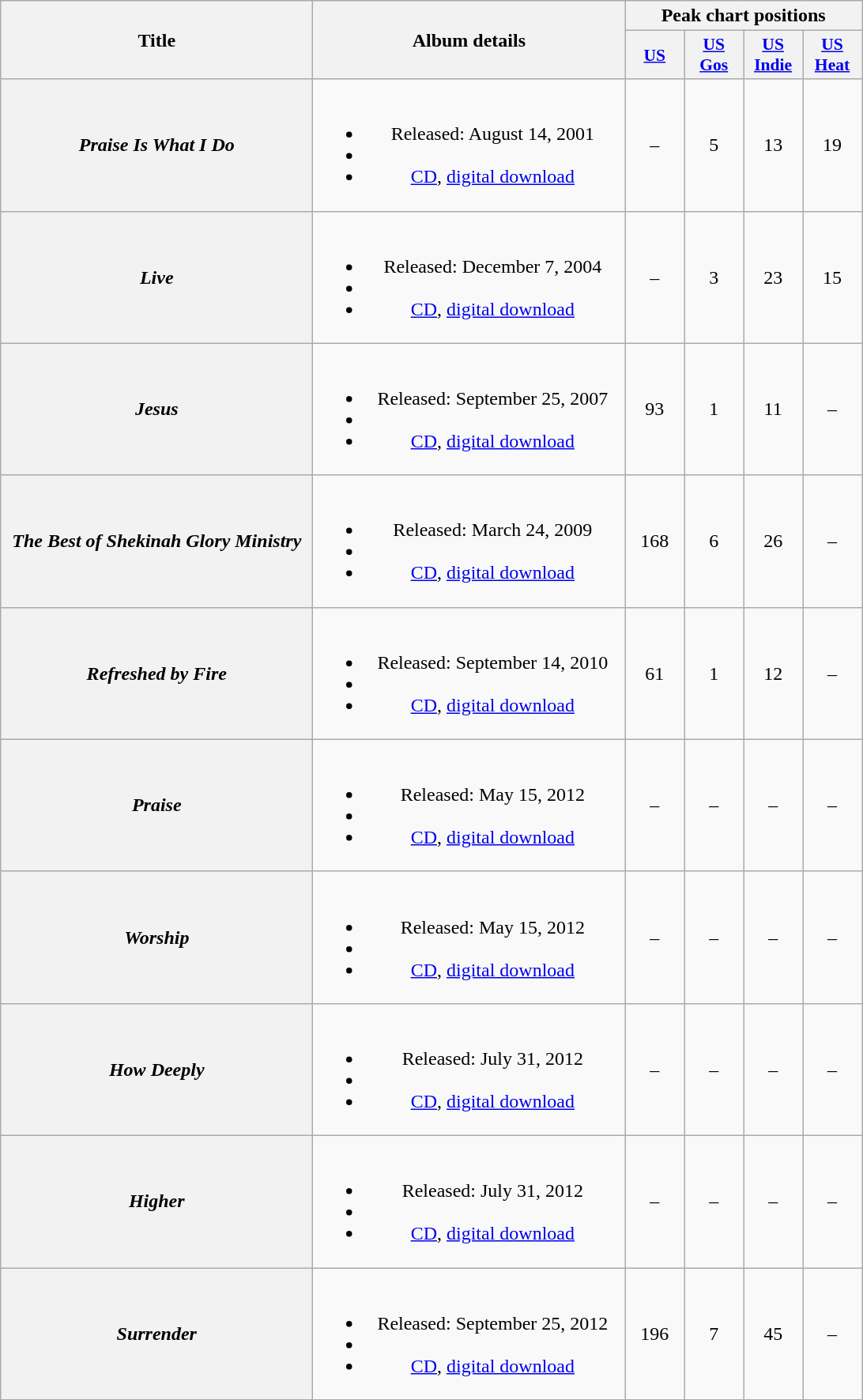<table class="wikitable plainrowheaders" style="text-align:center;">
<tr>
<th scope="col" rowspan="2" style="width:16em;">Title</th>
<th scope="col" rowspan="2" style="width:16em;">Album details</th>
<th scope="col" colspan="4">Peak chart positions</th>
</tr>
<tr>
<th style="width:3em; font-size:90%"><a href='#'>US</a></th>
<th style="width:3em; font-size:90%"><a href='#'>US<br>Gos</a></th>
<th style="width:3em; font-size:90%"><a href='#'>US<br>Indie</a></th>
<th style="width:3em; font-size:90%"><a href='#'>US<br>Heat</a></th>
</tr>
<tr>
<th scope="row"><em>Praise Is What I Do</em></th>
<td><br><ul><li>Released: August 14, 2001</li><li></li><li><a href='#'>CD</a>, <a href='#'>digital download</a></li></ul></td>
<td>–</td>
<td>5</td>
<td>13</td>
<td>19</td>
</tr>
<tr>
<th scope="row"><em>Live</em></th>
<td><br><ul><li>Released: December 7, 2004</li><li></li><li><a href='#'>CD</a>, <a href='#'>digital download</a></li></ul></td>
<td>–</td>
<td>3</td>
<td>23</td>
<td>15</td>
</tr>
<tr>
<th scope="row"><em>Jesus</em></th>
<td><br><ul><li>Released: September 25, 2007</li><li></li><li><a href='#'>CD</a>, <a href='#'>digital download</a></li></ul></td>
<td>93</td>
<td>1</td>
<td>11</td>
<td>–</td>
</tr>
<tr>
<th scope="row"><em>The Best of Shekinah Glory Ministry</em></th>
<td><br><ul><li>Released: March 24, 2009</li><li></li><li><a href='#'>CD</a>, <a href='#'>digital download</a></li></ul></td>
<td>168</td>
<td>6</td>
<td>26</td>
<td>–</td>
</tr>
<tr>
<th scope="row"><em>Refreshed by Fire</em></th>
<td><br><ul><li>Released: September 14, 2010</li><li></li><li><a href='#'>CD</a>, <a href='#'>digital download</a></li></ul></td>
<td>61</td>
<td>1</td>
<td>12</td>
<td>–</td>
</tr>
<tr>
<th scope="row"><em>Praise</em></th>
<td><br><ul><li>Released: May 15, 2012</li><li></li><li><a href='#'>CD</a>, <a href='#'>digital download</a></li></ul></td>
<td>–</td>
<td>–</td>
<td>–</td>
<td>–</td>
</tr>
<tr>
<th scope="row"><em>Worship</em></th>
<td><br><ul><li>Released: May 15, 2012</li><li></li><li><a href='#'>CD</a>, <a href='#'>digital download</a></li></ul></td>
<td>–</td>
<td>–</td>
<td>–</td>
<td>–</td>
</tr>
<tr>
<th scope="row"><em>How Deeply</em></th>
<td><br><ul><li>Released: July 31, 2012</li><li></li><li><a href='#'>CD</a>, <a href='#'>digital download</a></li></ul></td>
<td>–</td>
<td>–</td>
<td>–</td>
<td>–</td>
</tr>
<tr>
<th scope="row"><em>Higher</em></th>
<td><br><ul><li>Released: July 31, 2012</li><li></li><li><a href='#'>CD</a>, <a href='#'>digital download</a></li></ul></td>
<td>–</td>
<td>–</td>
<td>–</td>
<td>–</td>
</tr>
<tr>
<th scope="row"><em>Surrender</em></th>
<td><br><ul><li>Released: September 25, 2012</li><li></li><li><a href='#'>CD</a>, <a href='#'>digital download</a></li></ul></td>
<td>196</td>
<td>7</td>
<td>45</td>
<td>–</td>
</tr>
</table>
